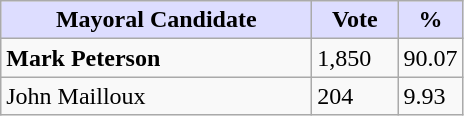<table class="wikitable">
<tr>
<th style="background:#ddf; width:200px;">Mayoral Candidate</th>
<th style="background:#ddf; width:50px;">Vote</th>
<th style="background:#ddf; width:30px;">%</th>
</tr>
<tr>
<td><strong>Mark Peterson</strong></td>
<td>1,850</td>
<td>90.07</td>
</tr>
<tr>
<td>John Mailloux</td>
<td>204</td>
<td>9.93</td>
</tr>
</table>
